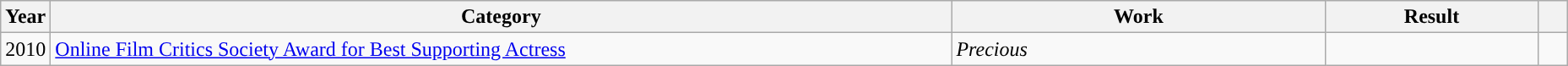<table class="wikitable">
<tr>
<th scope="col" style="width:1em;">Year</th>
<th scope="col" style="width:44em;">Category</th>
<th scope="col" style="width:18em;">Work</th>
<th scope="col" style="width:10em;">Result</th>
<th class="unsortable" style="width:1em;"></th>
</tr>
<tr>
<td>2010</td>
<td><a href='#'>Online Film Critics Society Award for Best Supporting Actress</a></td>
<td><em>Precious</em></td>
<td></td>
<td></td>
</tr>
</table>
